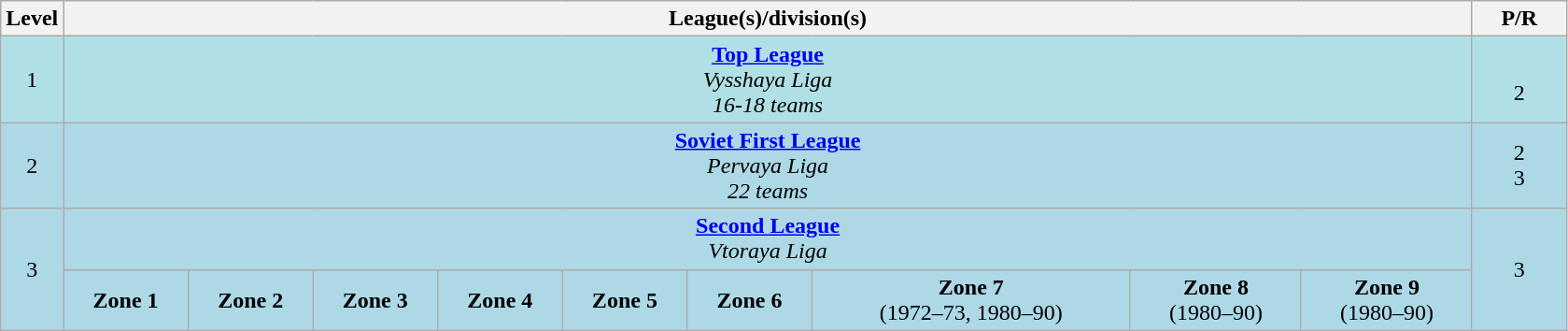<table class="wikitable" style="text-align:center">
<tr>
<th style="width:4%">Level</th>
<th colspan="9" style="width:90%">League(s)/division(s)</th>
<th style="width:6%">P/R</th>
</tr>
<tr bgcolor=powderblue>
<td>1</td>
<td colspan="9"><strong><a href='#'>Top League</a></strong><br><em>Vysshaya Liga</em><br><em>16-18 teams</em></td>
<td><br> 2</td>
</tr>
<tr bgcolor=lightblue>
<td>2</td>
<td colspan="9"><strong><a href='#'>Soviet First League</a></strong><br><em>Pervaya Liga</em><br><em>22 teams</em></td>
<td> 2<br> 3</td>
</tr>
<tr bgcolor=lightblue>
<td rowspan="2">3</td>
<td colspan="9"><strong><a href='#'>Second League</a></strong> <br><em>Vtoraya Liga</em></td>
<td rowspan="2"> 3</td>
</tr>
<tr bgcolor=lightblue>
<td><strong>Zone 1</strong><br></td>
<td><strong>Zone 2</strong><br></td>
<td><strong>Zone 3</strong><br></td>
<td><strong>Zone 4</strong><br></td>
<td><strong>Zone 5</strong><br></td>
<td><strong>Zone 6</strong><br></td>
<td><strong>Zone 7</strong><br>(1972–73, 1980–90)</td>
<td><strong>Zone 8</strong><br>(1980–90)</td>
<td><strong>Zone 9</strong><br>(1980–90)</td>
</tr>
</table>
